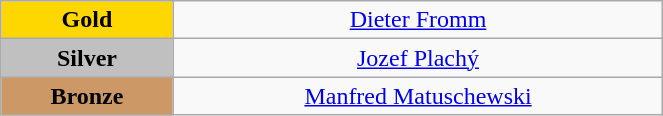<table class="wikitable" style="text-align:center; " width="35%">
<tr>
<td bgcolor="gold"><strong>Gold</strong></td>
<td><a href='#'>Dieter Fromm</a><br>  <small><em></em></small></td>
</tr>
<tr>
<td bgcolor="silver"><strong>Silver</strong></td>
<td><a href='#'>Jozef Plachý</a><br>  <small><em></em></small></td>
</tr>
<tr>
<td bgcolor="CC9966"><strong>Bronze</strong></td>
<td><a href='#'>Manfred Matuschewski</a><br>  <small><em></em></small></td>
</tr>
</table>
